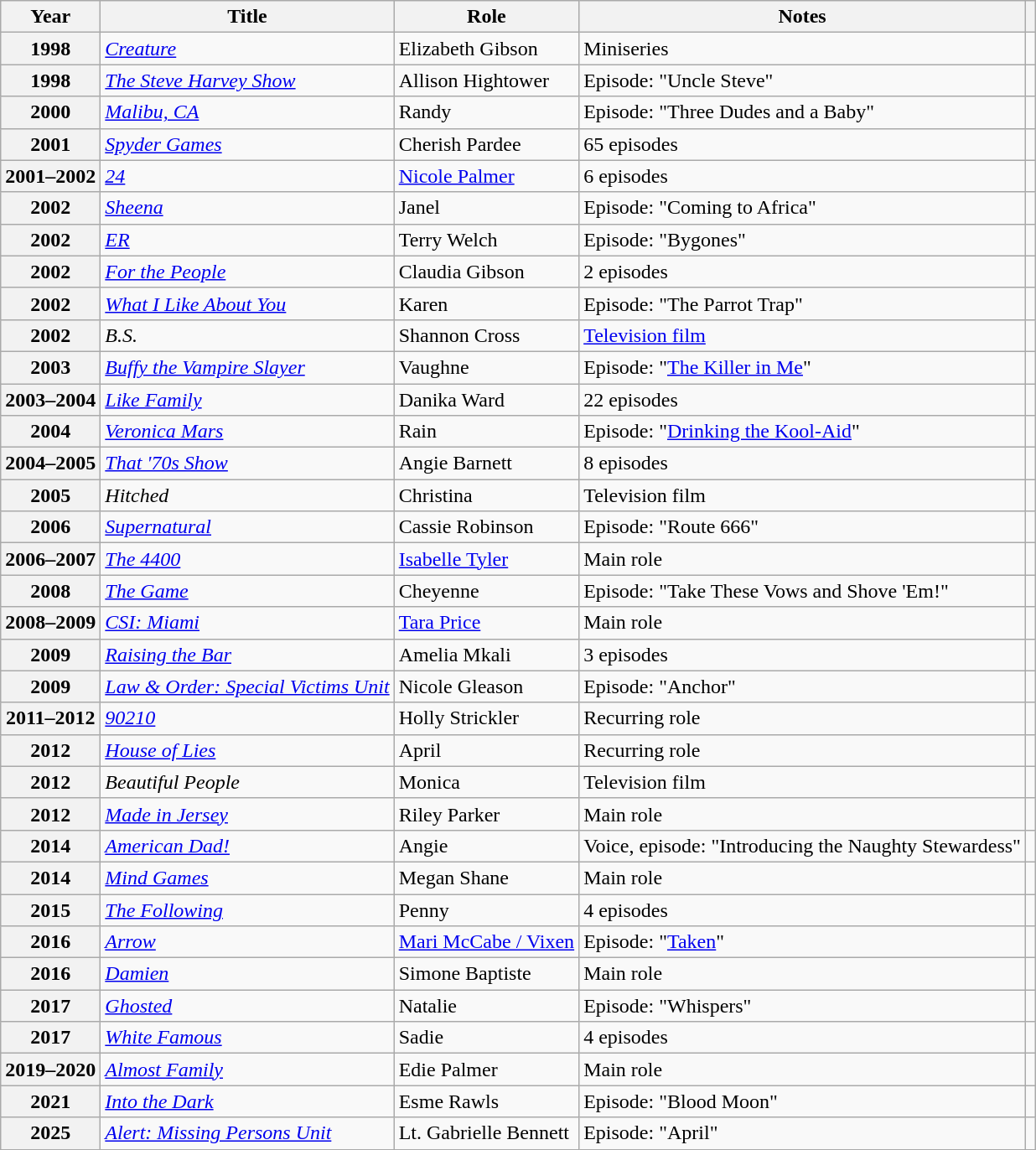<table class="wikitable sortable plainrowheaders">
<tr>
<th>Year</th>
<th>Title</th>
<th>Role</th>
<th class="unsortable">Notes</th>
<th class="unsortable"></th>
</tr>
<tr>
<th scope="row">1998</th>
<td><em><a href='#'>Creature</a></em></td>
<td>Elizabeth Gibson</td>
<td>Miniseries</td>
<td style="text-align:center;"></td>
</tr>
<tr>
<th scope="row">1998</th>
<td data-sort-value="Steve Harvey Show, The"><em><a href='#'>The Steve Harvey Show</a></em></td>
<td>Allison Hightower</td>
<td>Episode: "Uncle Steve"</td>
<td style="text-align:center;"></td>
</tr>
<tr>
<th scope="row">2000</th>
<td><em><a href='#'>Malibu, CA</a></em></td>
<td>Randy</td>
<td>Episode: "Three Dudes and a Baby"</td>
<td style="text-align:center;"></td>
</tr>
<tr>
<th scope="row">2001</th>
<td><em><a href='#'>Spyder Games</a></em></td>
<td>Cherish Pardee</td>
<td>65 episodes</td>
<td style="text-align:center;"></td>
</tr>
<tr>
<th scope="row">2001–2002</th>
<td data-sort-value="Twenty-four"><em><a href='#'>24</a></em></td>
<td><a href='#'>Nicole Palmer</a></td>
<td>6 episodes</td>
<td style="text-align:center;"></td>
</tr>
<tr>
<th scope="row">2002</th>
<td><em><a href='#'>Sheena</a></em></td>
<td>Janel</td>
<td>Episode: "Coming to Africa"</td>
<td style="text-align:center;"></td>
</tr>
<tr>
<th scope="row">2002</th>
<td><em><a href='#'>ER</a></em></td>
<td>Terry Welch</td>
<td>Episode: "Bygones"</td>
<td style="text-align:center;"></td>
</tr>
<tr>
<th scope="row">2002</th>
<td><em><a href='#'>For the People</a></em></td>
<td>Claudia Gibson</td>
<td>2 episodes</td>
<td style="text-align:center;"></td>
</tr>
<tr>
<th scope="row">2002</th>
<td><em><a href='#'>What I Like About You</a></em></td>
<td>Karen</td>
<td>Episode: "The Parrot Trap"</td>
<td style="text-align:center;"></td>
</tr>
<tr>
<th scope="row">2002</th>
<td><em>B.S.</em></td>
<td>Shannon Cross</td>
<td><a href='#'>Television film</a></td>
<td style="text-align:center;"></td>
</tr>
<tr>
<th scope="row">2003</th>
<td><em><a href='#'>Buffy the Vampire Slayer</a></em></td>
<td>Vaughne</td>
<td>Episode: "<a href='#'>The Killer in Me</a>"</td>
<td style="text-align:center;"></td>
</tr>
<tr>
<th scope="row">2003–2004</th>
<td><em><a href='#'>Like Family</a></em></td>
<td>Danika Ward</td>
<td>22 episodes</td>
<td style="text-align:center;"></td>
</tr>
<tr>
<th scope="row">2004</th>
<td><em><a href='#'>Veronica Mars</a></em></td>
<td>Rain</td>
<td>Episode: "<a href='#'>Drinking the Kool-Aid</a>"</td>
<td style="text-align:center;"></td>
</tr>
<tr>
<th scope="row">2004–2005</th>
<td><em><a href='#'>That '70s Show</a></em></td>
<td>Angie Barnett</td>
<td>8 episodes</td>
<td style="text-align:center;"></td>
</tr>
<tr>
<th scope="row">2005</th>
<td><em>Hitched</em></td>
<td>Christina</td>
<td>Television film</td>
<td style="text-align:center;"></td>
</tr>
<tr>
<th scope="row">2006</th>
<td><em><a href='#'>Supernatural</a></em></td>
<td>Cassie Robinson</td>
<td>Episode: "Route 666"</td>
<td style="text-align:center;"></td>
</tr>
<tr>
<th scope="row">2006–2007</th>
<td data-sort-value="Forty-four Hundred, The"><em><a href='#'>The 4400</a></em></td>
<td><a href='#'>Isabelle Tyler</a></td>
<td>Main role</td>
<td style="text-align:center;"></td>
</tr>
<tr>
<th scope="row">2008</th>
<td data-sort-value="Game, The"><em><a href='#'>The Game</a></em></td>
<td>Cheyenne</td>
<td>Episode: "Take These Vows and Shove 'Em!"</td>
<td style="text-align:center;"></td>
</tr>
<tr>
<th scope="row">2008–2009</th>
<td><em><a href='#'>CSI: Miami</a></em></td>
<td><a href='#'>Tara Price</a></td>
<td>Main role</td>
<td style="text-align:center;"></td>
</tr>
<tr>
<th scope="row">2009</th>
<td><em><a href='#'>Raising the Bar</a></em></td>
<td>Amelia Mkali</td>
<td>3 episodes</td>
<td style="text-align:center;"></td>
</tr>
<tr>
<th scope="row">2009</th>
<td><em><a href='#'>Law & Order: Special Victims Unit</a></em></td>
<td>Nicole Gleason</td>
<td>Episode: "Anchor"</td>
<td style="text-align:center;"></td>
</tr>
<tr>
<th scope="row">2011–2012</th>
<td data-sort-value="Nine Oh Two One Oh"><em><a href='#'>90210</a></em></td>
<td>Holly Strickler</td>
<td>Recurring role</td>
<td style="text-align:center;"></td>
</tr>
<tr>
<th scope="row">2012</th>
<td><em><a href='#'>House of Lies</a></em></td>
<td>April</td>
<td>Recurring role</td>
<td style="text-align:center;"></td>
</tr>
<tr>
<th scope="row">2012</th>
<td><em>Beautiful People</em></td>
<td>Monica</td>
<td>Television film</td>
<td style="text-align:center;"></td>
</tr>
<tr>
<th scope="row">2012</th>
<td><em><a href='#'>Made in Jersey</a></em></td>
<td>Riley Parker</td>
<td>Main role</td>
<td style="text-align:center;"></td>
</tr>
<tr>
<th scope="row">2014</th>
<td><em><a href='#'>American Dad!</a></em></td>
<td>Angie</td>
<td>Voice, episode: "Introducing the Naughty Stewardess"</td>
<td style="text-align:center;"></td>
</tr>
<tr>
<th scope="row">2014</th>
<td><em><a href='#'>Mind Games</a></em></td>
<td>Megan Shane</td>
<td>Main role</td>
<td style="text-align:center;"></td>
</tr>
<tr>
<th scope="row">2015</th>
<td data-sort-value="Following, The"><em><a href='#'>The Following</a></em></td>
<td>Penny</td>
<td>4 episodes</td>
<td style="text-align:center;"></td>
</tr>
<tr>
<th scope="row">2016</th>
<td><em><a href='#'>Arrow</a></em></td>
<td><a href='#'>Mari McCabe / Vixen</a></td>
<td>Episode: "<a href='#'>Taken</a>"</td>
<td style="text-align:center;"></td>
</tr>
<tr>
<th scope="row">2016</th>
<td><em><a href='#'>Damien</a></em></td>
<td>Simone Baptiste</td>
<td>Main role</td>
<td style="text-align:center;"></td>
</tr>
<tr>
<th scope="row">2017</th>
<td><em><a href='#'>Ghosted</a></em></td>
<td>Natalie</td>
<td>Episode: "Whispers"</td>
<td style="text-align:center;"></td>
</tr>
<tr>
<th scope="row">2017</th>
<td><em><a href='#'>White Famous</a></em></td>
<td>Sadie</td>
<td>4 episodes</td>
<td style="text-align:center;"></td>
</tr>
<tr>
<th scope="row">2019–2020</th>
<td><em><a href='#'>Almost Family</a></em></td>
<td>Edie Palmer</td>
<td>Main role</td>
<td style="text-align:center;"></td>
</tr>
<tr>
<th scope="row">2021</th>
<td><em><a href='#'>Into the Dark</a></em></td>
<td>Esme Rawls</td>
<td>Episode: "Blood Moon"</td>
<td style="text-align:center;"></td>
</tr>
<tr>
<th scope="row">2025</th>
<td><em><a href='#'>Alert: Missing Persons Unit</a></em></td>
<td>Lt. Gabrielle Bennett</td>
<td>Episode: "April"</td>
<td></td>
</tr>
</table>
